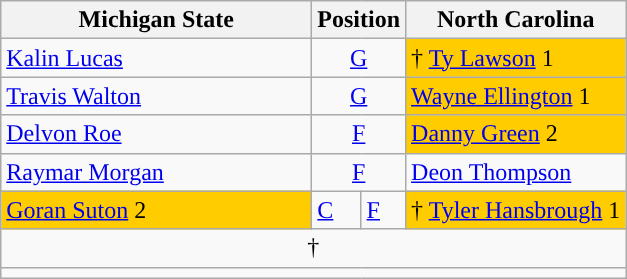<table class="wikitable">
<tr>
<th style="width:200px;">Michigan State</th>
<th colspan="2">Position</th>
<th>North Carolina</th>
</tr>
<tr>
<td><a href='#'>Kalin Lucas</a></td>
<td colspan="2" style="text-align:center"><a href='#'>G</a></td>
<td style="background:#FFCC00">† <a href='#'>Ty Lawson</a> 1</td>
</tr>
<tr>
<td><a href='#'>Travis Walton</a></td>
<td colspan="2" style="text-align:center"><a href='#'>G</a></td>
<td style="background:#FFCC00"><a href='#'>Wayne Ellington</a> 1</td>
</tr>
<tr>
<td><a href='#'>Delvon Roe</a></td>
<td colspan="2" style="text-align:center"><a href='#'>F</a></td>
<td style="background:#FFCC00"><a href='#'>Danny Green</a> 2</td>
</tr>
<tr>
<td><a href='#'>Raymar Morgan</a></td>
<td colspan="2" style="text-align:center"><a href='#'>F</a></td>
<td><a href='#'>Deon Thompson</a></td>
</tr>
<tr>
<td style="background:#FFCC00"><a href='#'>Goran Suton</a> 2</td>
<td><a href='#'>C</a></td>
<td><a href='#'>F</a></td>
<td style="background:#FFCC00">† <a href='#'>Tyler Hansbrough</a> 1</td>
</tr>
<tr>
<td colspan="5" align=center>† </td>
</tr>
<tr>
<td colspan="5" align=center></td>
</tr>
</table>
